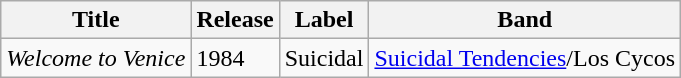<table class="wikitable">
<tr>
<th>Title</th>
<th>Release</th>
<th>Label</th>
<th>Band</th>
</tr>
<tr>
<td><em>Welcome to Venice</em></td>
<td>1984</td>
<td>Suicidal</td>
<td><a href='#'>Suicidal Tendencies</a>/Los Cycos</td>
</tr>
</table>
